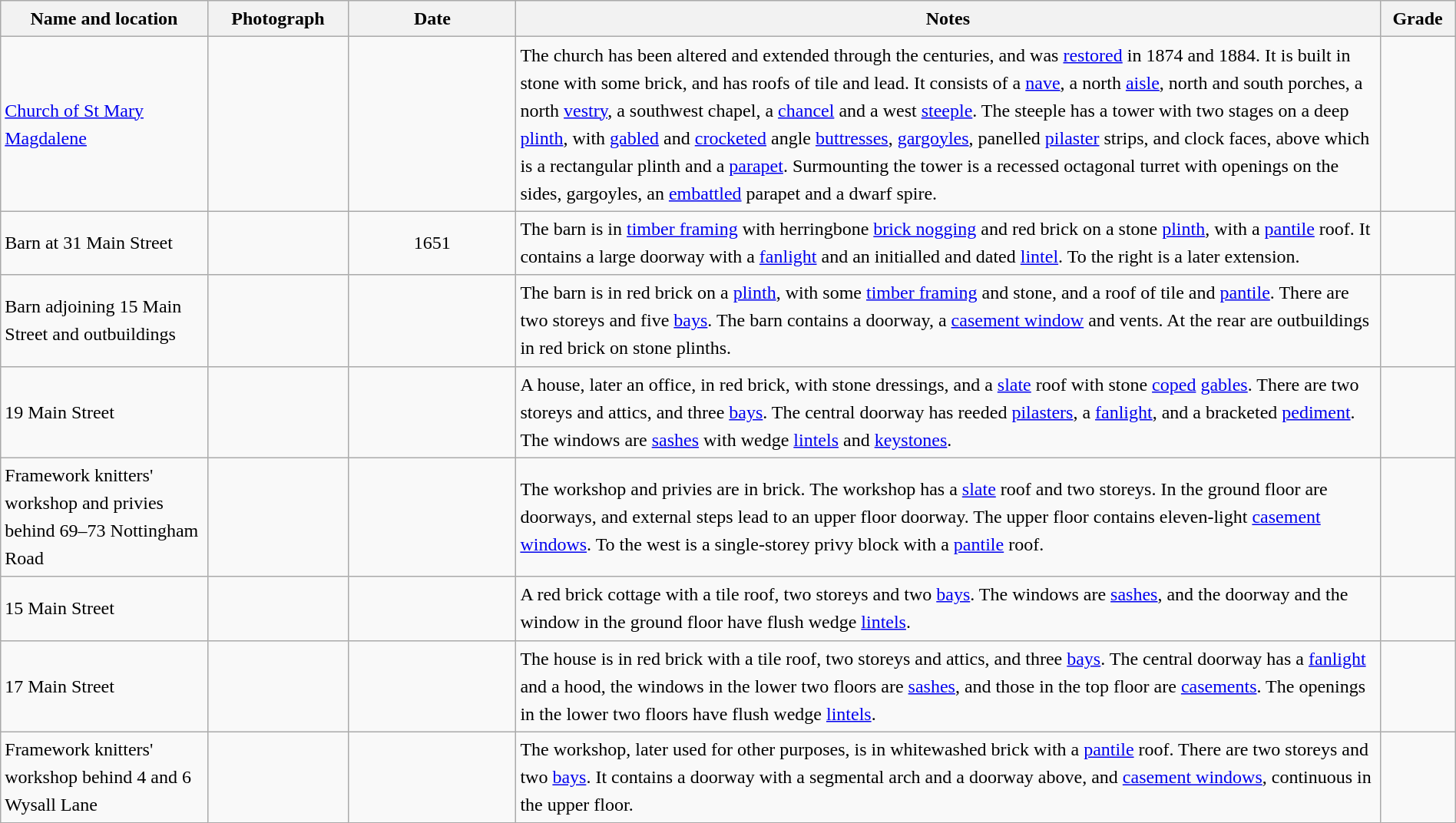<table class="wikitable sortable plainrowheaders" style="width:100%; border:0px; text-align:left; line-height:150%">
<tr>
<th scope="col"  style="width:150px">Name and location</th>
<th scope="col"  style="width:100px" class="unsortable">Photograph</th>
<th scope="col"  style="width:120px">Date</th>
<th scope="col"  style="width:650px" class="unsortable">Notes</th>
<th scope="col"  style="width:50px">Grade</th>
</tr>
<tr>
<td><a href='#'>Church of St Mary Magdalene</a><br><small></small></td>
<td></td>
<td align="center"></td>
<td>The church has been altered and extended through the centuries, and was <a href='#'>restored</a> in 1874 and 1884.  It is built in stone with some brick, and has roofs of tile and lead.  It consists of a <a href='#'>nave</a>, a north <a href='#'>aisle</a>, north and south porches, a north <a href='#'>vestry</a>, a southwest chapel, a <a href='#'>chancel</a> and a west <a href='#'>steeple</a>.  The steeple has a tower with two stages on a deep <a href='#'>plinth</a>, with <a href='#'>gabled</a> and <a href='#'>crocketed</a> angle <a href='#'>buttresses</a>, <a href='#'>gargoyles</a>, panelled <a href='#'>pilaster</a> strips, and clock faces, above which is a rectangular plinth and a <a href='#'>parapet</a>.  Surmounting the tower is a recessed octagonal turret with openings on the sides, gargoyles, an <a href='#'>embattled</a> parapet and a dwarf spire.</td>
<td align="center" ></td>
</tr>
<tr>
<td>Barn at 31 Main Street<br><small></small></td>
<td></td>
<td align="center">1651</td>
<td>The barn is in <a href='#'>timber framing</a> with herringbone <a href='#'>brick nogging</a> and red brick on a stone <a href='#'>plinth</a>, with a <a href='#'>pantile</a> roof.  It contains a large doorway with a <a href='#'>fanlight</a> and an initialled and dated <a href='#'>lintel</a>.  To the right is a later extension.</td>
<td align="center" ></td>
</tr>
<tr>
<td>Barn adjoining 15 Main Street and outbuildings<br><small></small></td>
<td></td>
<td align="center"></td>
<td>The barn is in red brick on a <a href='#'>plinth</a>, with some <a href='#'>timber framing</a> and stone, and a roof of tile and <a href='#'>pantile</a>.  There are two storeys and five <a href='#'>bays</a>.  The barn contains a doorway, a <a href='#'>casement window</a> and vents.  At the rear are outbuildings in red brick on stone plinths.</td>
<td align="center" ></td>
</tr>
<tr>
<td>19 Main Street<br><small></small></td>
<td></td>
<td align="center"></td>
<td>A house, later an office, in red brick, with stone dressings, and a <a href='#'>slate</a> roof with stone <a href='#'>coped</a> <a href='#'>gables</a>.  There are two storeys and attics, and three <a href='#'>bays</a>.  The central doorway has reeded <a href='#'>pilasters</a>, a <a href='#'>fanlight</a>, and a bracketed <a href='#'>pediment</a>.  The windows are <a href='#'>sashes</a> with wedge <a href='#'>lintels</a> and <a href='#'>keystones</a>.</td>
<td align="center" ></td>
</tr>
<tr>
<td>Framework knitters' workshop and privies behind 69–73 Nottingham Road<br><small></small></td>
<td></td>
<td align="center"></td>
<td>The workshop and privies are in brick.  The workshop has a <a href='#'>slate</a> roof and two storeys.  In the ground floor are doorways, and external steps lead to an upper floor doorway.  The upper floor contains eleven-light <a href='#'>casement windows</a>.  To the west is a single-storey privy block with a <a href='#'>pantile</a> roof.</td>
<td align="center" ></td>
</tr>
<tr>
<td>15 Main Street<br><small></small></td>
<td></td>
<td align="center"></td>
<td>A red brick cottage with a tile roof, two storeys and two <a href='#'>bays</a>.  The windows are <a href='#'>sashes</a>, and the doorway and the window in the ground floor have flush wedge <a href='#'>lintels</a>.</td>
<td align="center" ></td>
</tr>
<tr>
<td>17 Main Street<br><small></small></td>
<td></td>
<td align="center"></td>
<td>The house is in red brick with a tile roof, two storeys and attics, and three <a href='#'>bays</a>.  The central doorway has a <a href='#'>fanlight</a> and a hood, the windows in the lower two floors are <a href='#'>sashes</a>, and those in the top floor are <a href='#'>casements</a>.  The openings in the lower two floors have flush wedge <a href='#'>lintels</a>.</td>
<td align="center" ></td>
</tr>
<tr>
<td>Framework knitters' workshop behind 4 and 6 Wysall Lane<br><small></small></td>
<td></td>
<td align="center"></td>
<td>The workshop, later used for other purposes, is in whitewashed brick with a <a href='#'>pantile</a> roof.  There are two storeys and two <a href='#'>bays</a>.  It contains a doorway with a segmental arch and a doorway above, and <a href='#'>casement windows</a>, continuous in the upper floor.</td>
<td align="center" ></td>
</tr>
<tr>
</tr>
</table>
